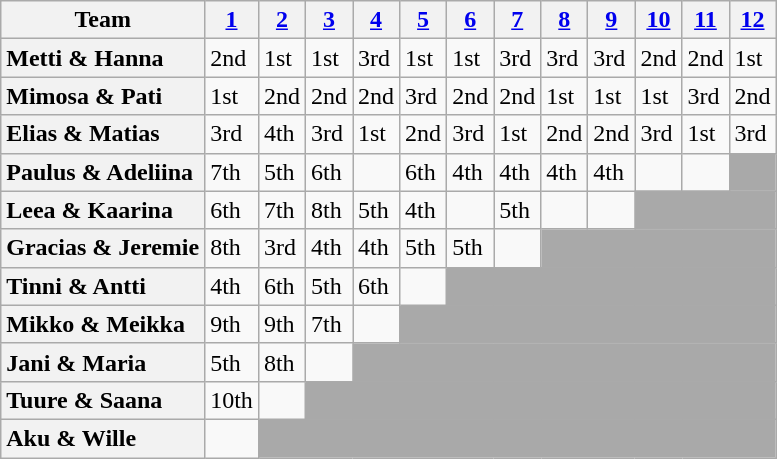<table class="wikitable sortable" style="text-align:left;">
<tr>
<th scope="col" class="unsortable">Team</th>
<th scope="col"><a href='#'>1</a></th>
<th scope="col"><a href='#'>2</a></th>
<th scope="col"><a href='#'>3</a></th>
<th scope="col"><a href='#'>4</a></th>
<th scope="col"><a href='#'>5</a></th>
<th scope="col"><a href='#'>6</a></th>
<th scope="col"><a href='#'>7</a></th>
<th scope="col"><a href='#'>8</a></th>
<th scope="col"><a href='#'>9</a></th>
<th scope="col"><a href='#'>10</a></th>
<th scope="col"><a href='#'>11</a></th>
<th scope="col"><a href='#'>12</a></th>
</tr>
<tr>
<th scope="row" style="text-align:left">Metti & Hanna</th>
<td>2nd</td>
<td>1st</td>
<td>1st</td>
<td>3rd</td>
<td>1st</td>
<td>1st</td>
<td>3rd</td>
<td>3rd</td>
<td>3rd</td>
<td>2nd</td>
<td>2nd</td>
<td>1st</td>
</tr>
<tr>
<th scope="row" style="text-align:left">Mimosa & Pati</th>
<td>1st</td>
<td>2nd</td>
<td>2nd</td>
<td>2nd</td>
<td>3rd</td>
<td>2nd</td>
<td>2nd</td>
<td>1st</td>
<td>1st</td>
<td>1st</td>
<td>3rd</td>
<td>2nd</td>
</tr>
<tr>
<th scope="row" style="text-align:left">Elias & Matias</th>
<td>3rd</td>
<td>4th</td>
<td>3rd</td>
<td>1st</td>
<td>2nd</td>
<td>3rd</td>
<td>1st</td>
<td>2nd</td>
<td>2nd</td>
<td>3rd</td>
<td>1st</td>
<td>3rd</td>
</tr>
<tr>
<th scope="row" style="text-align:left">Paulus & Adeliina</th>
<td>7th</td>
<td>5th</td>
<td>6th</td>
<td></td>
<td>6th</td>
<td>4th</td>
<td>4th</td>
<td>4th</td>
<td>4th</td>
<td></td>
<td></td>
<td colspan="1" bgcolor="darkgray"></td>
</tr>
<tr>
<th scope="row" style="text-align:left">Leea & Kaarina</th>
<td>6th</td>
<td>7th</td>
<td>8th</td>
<td>5th</td>
<td>4th</td>
<td></td>
<td>5th</td>
<td></td>
<td></td>
<td colspan="3" bgcolor="darkgray"></td>
</tr>
<tr>
<th scope="row" style="text-align:left">Gracias & Jeremie</th>
<td>8th</td>
<td>3rd</td>
<td>4th</td>
<td>4th</td>
<td>5th</td>
<td>5th</td>
<td></td>
<td colspan="5" bgcolor="darkgray"></td>
</tr>
<tr>
<th scope="row" style="text-align:left">Tinni & Antti</th>
<td>4th</td>
<td>6th</td>
<td>5th</td>
<td>6th</td>
<td></td>
<td colspan="7" bgcolor="darkgray"></td>
</tr>
<tr>
<th scope="row" style="text-align:left">Mikko & Meikka</th>
<td>9th</td>
<td>9th</td>
<td>7th</td>
<td></td>
<td colspan="8" bgcolor="darkgray"></td>
</tr>
<tr>
<th scope="row" style="text-align:left">Jani & Maria</th>
<td>5th</td>
<td>8th</td>
<td></td>
<td colspan="9" bgcolor="darkgray"></td>
</tr>
<tr>
<th scope="row" style="text-align:left">Tuure & Saana</th>
<td>10th</td>
<td></td>
<td colspan="10" bgcolor="darkgray"></td>
</tr>
<tr>
<th scope="row" style="text-align:left">Aku & Wille</th>
<td></td>
<td colspan="11" bgcolor="darkgray"></td>
</tr>
</table>
